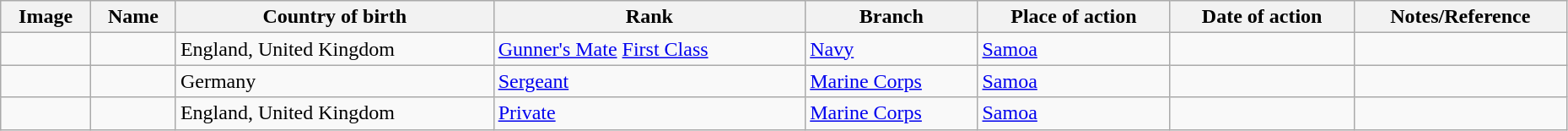<table class="wikitable sortable" style="width:98%;">
<tr>
<th class="unsortable">Image</th>
<th>Name</th>
<th>Country of birth</th>
<th>Rank</th>
<th>Branch</th>
<th>Place of action</th>
<th>Date of action</th>
<th class="unsortable">Notes/Reference</th>
</tr>
<tr>
<td></td>
<td></td>
<td>England, United Kingdom</td>
<td><a href='#'>Gunner's Mate</a> <a href='#'>First Class</a></td>
<td><a href='#'>Navy</a></td>
<td><a href='#'>Samoa</a></td>
<td></td>
<td></td>
</tr>
<tr>
<td></td>
<td></td>
<td>Germany</td>
<td><a href='#'>Sergeant</a></td>
<td><a href='#'>Marine Corps</a></td>
<td><a href='#'>Samoa</a></td>
<td></td>
<td></td>
</tr>
<tr>
<td></td>
<td></td>
<td>England, United Kingdom</td>
<td><a href='#'>Private</a></td>
<td><a href='#'>Marine Corps</a></td>
<td><a href='#'>Samoa</a></td>
<td></td>
<td></td>
</tr>
</table>
